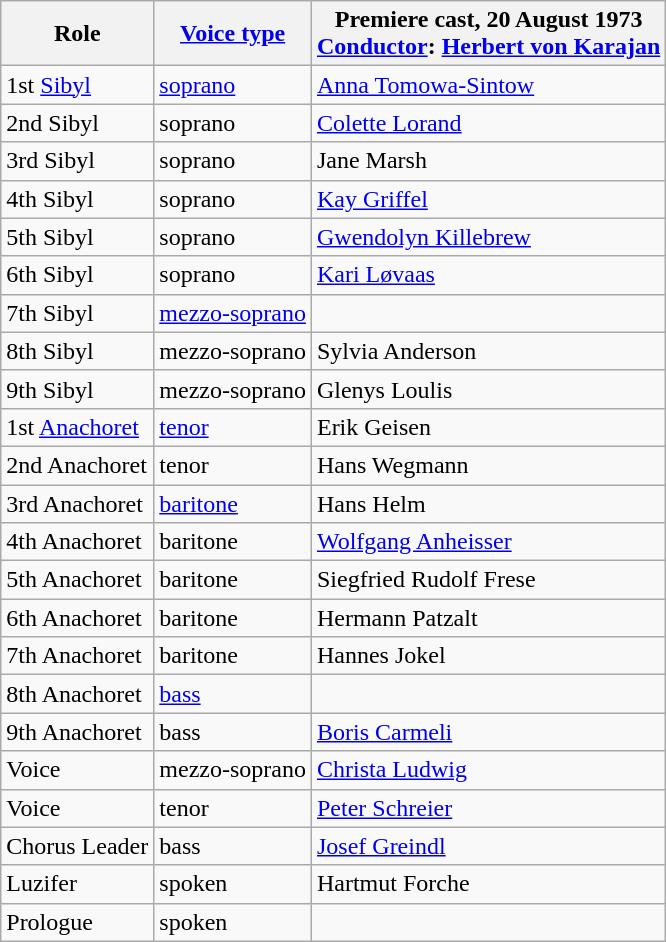<table class="wikitable">
<tr>
<th>Role</th>
<th><a href='#'>Voice type</a></th>
<th>Premiere cast, 20 August 1973<br><a href='#'>Conductor</a>: <a href='#'>Herbert von Karajan</a></th>
</tr>
<tr>
<td>1st <a href='#'>Sibyl</a></td>
<td><a href='#'>soprano</a></td>
<td><a href='#'>Anna Tomowa-Sintow</a></td>
</tr>
<tr>
<td>2nd Sibyl</td>
<td>soprano</td>
<td><a href='#'>Colette Lorand</a></td>
</tr>
<tr>
<td>3rd Sibyl</td>
<td>soprano</td>
<td>Jane Marsh</td>
</tr>
<tr>
<td>4th Sibyl</td>
<td>soprano</td>
<td><a href='#'>Kay Griffel</a></td>
</tr>
<tr>
<td>5th Sibyl</td>
<td>soprano</td>
<td><a href='#'>Gwendolyn Killebrew</a></td>
</tr>
<tr>
<td>6th Sibyl</td>
<td>soprano</td>
<td><a href='#'>Kari Løvaas</a></td>
</tr>
<tr>
<td>7th Sibyl</td>
<td><a href='#'>mezzo-soprano</a></td>
<td></td>
</tr>
<tr>
<td>8th Sibyl</td>
<td>mezzo-soprano</td>
<td>Sylvia Anderson</td>
</tr>
<tr>
<td>9th Sibyl</td>
<td>mezzo-soprano</td>
<td>Glenys Loulis</td>
</tr>
<tr>
<td>1st <a href='#'>Anachoret</a></td>
<td><a href='#'>tenor</a></td>
<td>Erik Geisen</td>
</tr>
<tr>
<td>2nd Anachoret</td>
<td>tenor</td>
<td>Hans Wegmann</td>
</tr>
<tr>
<td>3rd Anachoret</td>
<td><a href='#'>baritone</a></td>
<td>Hans Helm</td>
</tr>
<tr>
<td>4th Anachoret</td>
<td>baritone</td>
<td><a href='#'>Wolfgang Anheisser</a></td>
</tr>
<tr>
<td>5th Anachoret</td>
<td>baritone</td>
<td>Siegfried Rudolf Frese</td>
</tr>
<tr>
<td>6th Anachoret</td>
<td>baritone</td>
<td>Hermann Patzalt</td>
</tr>
<tr>
<td>7th Anachoret</td>
<td>baritone</td>
<td>Hannes Jokel</td>
</tr>
<tr>
<td>8th Anachoret</td>
<td><a href='#'>bass</a></td>
<td></td>
</tr>
<tr>
<td>9th Anachoret</td>
<td>bass</td>
<td><a href='#'>Boris Carmeli</a></td>
</tr>
<tr>
<td>Voice</td>
<td>mezzo-soprano</td>
<td><a href='#'>Christa Ludwig</a></td>
</tr>
<tr>
<td>Voice</td>
<td>tenor</td>
<td><a href='#'>Peter Schreier</a></td>
</tr>
<tr>
<td>Chorus Leader</td>
<td>bass</td>
<td><a href='#'>Josef Greindl</a></td>
</tr>
<tr>
<td>Luzifer</td>
<td>spoken</td>
<td>Hartmut Forche</td>
</tr>
<tr>
<td>Prologue</td>
<td>spoken</td>
<td></td>
</tr>
</table>
